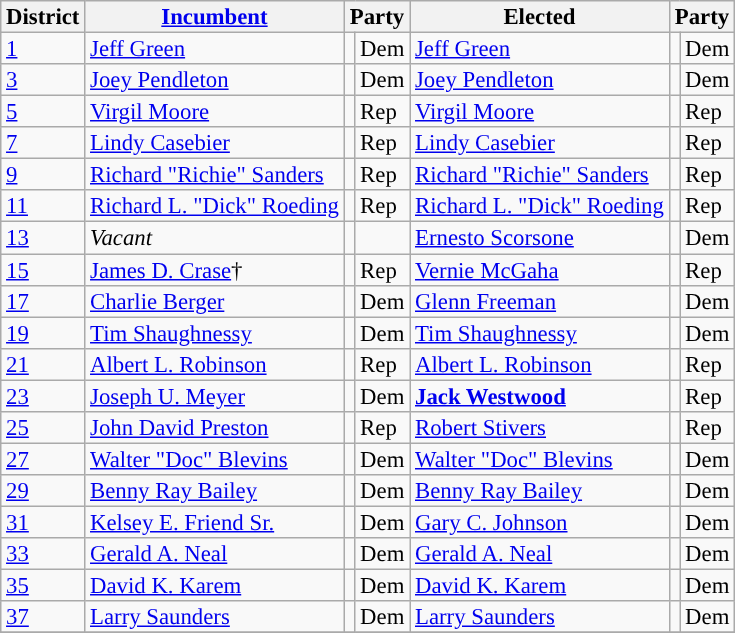<table class="sortable wikitable" style="font-size:95%;line-height:14px;">
<tr>
<th class="unsortable">District</th>
<th class="unsortable"><a href='#'>Incumbent</a></th>
<th colspan="2">Party</th>
<th class="unsortable">Elected</th>
<th colspan="2">Party</th>
</tr>
<tr>
<td><a href='#'>1</a></td>
<td><a href='#'>Jeff Green</a></td>
<td style="background:"></td>
<td>Dem</td>
<td><a href='#'>Jeff Green</a></td>
<td style="background:"></td>
<td>Dem</td>
</tr>
<tr>
<td><a href='#'>3</a></td>
<td><a href='#'>Joey Pendleton</a></td>
<td style="background:"></td>
<td>Dem</td>
<td><a href='#'>Joey Pendleton</a></td>
<td style="background:"></td>
<td>Dem</td>
</tr>
<tr>
<td><a href='#'>5</a></td>
<td><a href='#'>Virgil Moore</a></td>
<td style="background:"></td>
<td>Rep</td>
<td><a href='#'>Virgil Moore</a></td>
<td style="background:"></td>
<td>Rep</td>
</tr>
<tr>
<td><a href='#'>7</a></td>
<td><a href='#'>Lindy Casebier</a></td>
<td style="background:"></td>
<td>Rep</td>
<td><a href='#'>Lindy Casebier</a></td>
<td style="background:"></td>
<td>Rep</td>
</tr>
<tr>
<td><a href='#'>9</a></td>
<td><a href='#'>Richard "Richie" Sanders</a></td>
<td style="background:"></td>
<td>Rep</td>
<td><a href='#'>Richard "Richie" Sanders</a></td>
<td style="background:"></td>
<td>Rep</td>
</tr>
<tr>
<td><a href='#'>11</a></td>
<td><a href='#'>Richard L. "Dick" Roeding</a></td>
<td style="background:"></td>
<td>Rep</td>
<td><a href='#'>Richard L. "Dick" Roeding</a></td>
<td style="background:"></td>
<td>Rep</td>
</tr>
<tr>
<td><a href='#'>13</a></td>
<td><em>Vacant</em></td>
<td></td>
<td></td>
<td><a href='#'>Ernesto Scorsone</a></td>
<td style="background:"></td>
<td>Dem</td>
</tr>
<tr>
<td><a href='#'>15</a></td>
<td><a href='#'>James D. Crase</a>†</td>
<td style="background:"></td>
<td>Rep</td>
<td><a href='#'>Vernie McGaha</a></td>
<td style="background:"></td>
<td>Rep</td>
</tr>
<tr>
<td><a href='#'>17</a></td>
<td><a href='#'>Charlie Berger</a></td>
<td style="background:"></td>
<td>Dem</td>
<td><a href='#'>Glenn Freeman</a></td>
<td style="background:"></td>
<td>Dem</td>
</tr>
<tr>
<td><a href='#'>19</a></td>
<td><a href='#'>Tim Shaughnessy</a></td>
<td style="background:"></td>
<td>Dem</td>
<td><a href='#'>Tim Shaughnessy</a></td>
<td style="background:"></td>
<td>Dem</td>
</tr>
<tr>
<td><a href='#'>21</a></td>
<td><a href='#'>Albert L. Robinson</a></td>
<td style="background:"></td>
<td>Rep</td>
<td><a href='#'>Albert L. Robinson</a></td>
<td style="background:"></td>
<td>Rep</td>
</tr>
<tr>
<td><a href='#'>23</a></td>
<td><a href='#'>Joseph U. Meyer</a></td>
<td style="background:"></td>
<td>Dem</td>
<td><strong><a href='#'>Jack Westwood</a></strong></td>
<td style="background:"></td>
<td>Rep</td>
</tr>
<tr>
<td><a href='#'>25</a></td>
<td><a href='#'>John David Preston</a></td>
<td style="background:"></td>
<td>Rep</td>
<td><a href='#'>Robert Stivers</a></td>
<td style="background:"></td>
<td>Rep</td>
</tr>
<tr>
<td><a href='#'>27</a></td>
<td><a href='#'>Walter "Doc" Blevins</a></td>
<td style="background:"></td>
<td>Dem</td>
<td><a href='#'>Walter "Doc" Blevins</a></td>
<td style="background:"></td>
<td>Dem</td>
</tr>
<tr>
<td><a href='#'>29</a></td>
<td><a href='#'>Benny Ray Bailey</a></td>
<td style="background:"></td>
<td>Dem</td>
<td><a href='#'>Benny Ray Bailey</a></td>
<td style="background:"></td>
<td>Dem</td>
</tr>
<tr>
<td><a href='#'>31</a></td>
<td><a href='#'>Kelsey E. Friend Sr.</a></td>
<td style="background:"></td>
<td>Dem</td>
<td><a href='#'>Gary C. Johnson</a></td>
<td style="background:"></td>
<td>Dem</td>
</tr>
<tr>
<td><a href='#'>33</a></td>
<td><a href='#'>Gerald A. Neal</a></td>
<td style="background:"></td>
<td>Dem</td>
<td><a href='#'>Gerald A. Neal</a></td>
<td style="background:"></td>
<td>Dem</td>
</tr>
<tr>
<td><a href='#'>35</a></td>
<td><a href='#'>David K. Karem</a></td>
<td style="background:"></td>
<td>Dem</td>
<td><a href='#'>David K. Karem</a></td>
<td style="background:"></td>
<td>Dem</td>
</tr>
<tr>
<td><a href='#'>37</a></td>
<td><a href='#'>Larry Saunders</a></td>
<td style="background:"></td>
<td>Dem</td>
<td><a href='#'>Larry Saunders</a></td>
<td style="background:"></td>
<td>Dem</td>
</tr>
<tr>
</tr>
</table>
